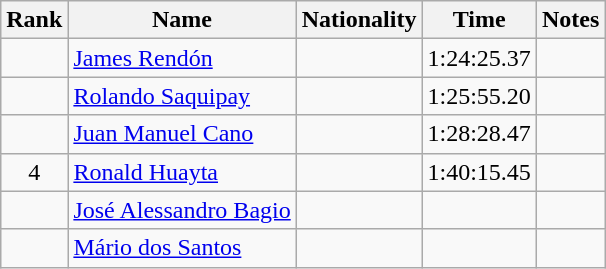<table class="wikitable sortable" style="text-align:center">
<tr>
<th>Rank</th>
<th>Name</th>
<th>Nationality</th>
<th>Time</th>
<th>Notes</th>
</tr>
<tr>
<td></td>
<td align=left><a href='#'>James Rendón</a></td>
<td align=left></td>
<td>1:24:25.37</td>
<td><strong></strong></td>
</tr>
<tr>
<td></td>
<td align=left><a href='#'>Rolando Saquipay</a></td>
<td align=left></td>
<td>1:25:55.20</td>
<td><strong></strong></td>
</tr>
<tr>
<td></td>
<td align=left><a href='#'>Juan Manuel Cano</a></td>
<td align=left></td>
<td>1:28:28.47</td>
<td><strong></strong></td>
</tr>
<tr>
<td>4</td>
<td align=left><a href='#'>Ronald Huayta</a></td>
<td align=left></td>
<td>1:40:15.45</td>
<td><strong></strong></td>
</tr>
<tr>
<td></td>
<td align=left><a href='#'>José Alessandro Bagio</a></td>
<td align=left></td>
<td></td>
<td></td>
</tr>
<tr>
<td></td>
<td align=left><a href='#'>Mário dos Santos</a></td>
<td align=left></td>
<td></td>
<td></td>
</tr>
</table>
